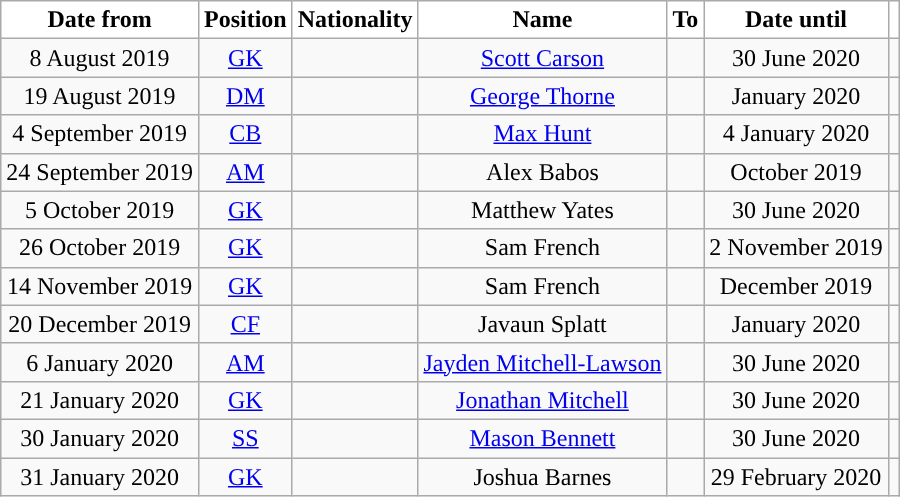<table class="wikitable" style="text-align:center;">
<tr>
<th style="color:#000000; background:#ffffff; ">Date from</th>
<th style="color:#000000; background:#ffffff; ">Position</th>
<th style="color:#000000; background:#ffffff; ">Nationality</th>
<th style="color:#000000; background:#ffffff; ">Name</th>
<th style="color:#000000; background:#ffffff; ">To</th>
<th style="color:#000000; background:#ffffff; ">Date until</th>
<th style="color:#000000; background:#ffffff; "></th>
</tr>
<tr>
<td>8 August 2019</td>
<td><a href='#'>GK</a></td>
<td></td>
<td><a href='#'>Scott Carson</a></td>
<td></td>
<td>30 June 2020</td>
<td></td>
</tr>
<tr>
<td>19 August 2019</td>
<td><a href='#'>DM</a></td>
<td></td>
<td><a href='#'>George Thorne</a></td>
<td></td>
<td>January 2020</td>
<td></td>
</tr>
<tr>
<td>4 September 2019</td>
<td><a href='#'>CB</a></td>
<td></td>
<td><a href='#'>Max Hunt</a></td>
<td></td>
<td>4 January 2020</td>
<td></td>
</tr>
<tr>
<td>24 September 2019</td>
<td><a href='#'>AM</a></td>
<td></td>
<td>Alex Babos</td>
<td></td>
<td>October 2019</td>
<td></td>
</tr>
<tr>
<td>5 October 2019</td>
<td><a href='#'>GK</a></td>
<td></td>
<td>Matthew Yates</td>
<td></td>
<td>30 June 2020</td>
<td></td>
</tr>
<tr>
<td>26 October 2019</td>
<td><a href='#'>GK</a></td>
<td></td>
<td>Sam French</td>
<td></td>
<td>2 November 2019</td>
<td></td>
</tr>
<tr>
<td>14 November 2019</td>
<td><a href='#'>GK</a></td>
<td></td>
<td>Sam French</td>
<td></td>
<td>December 2019</td>
<td></td>
</tr>
<tr>
<td>20 December 2019</td>
<td><a href='#'>CF</a></td>
<td></td>
<td>Javaun Splatt</td>
<td></td>
<td>January 2020</td>
<td></td>
</tr>
<tr>
<td>6 January 2020</td>
<td><a href='#'>AM</a></td>
<td></td>
<td><a href='#'>Jayden Mitchell-Lawson</a></td>
<td></td>
<td>30 June 2020</td>
<td></td>
</tr>
<tr>
<td>21 January 2020</td>
<td><a href='#'>GK</a></td>
<td></td>
<td><a href='#'>Jonathan Mitchell</a></td>
<td></td>
<td>30 June 2020</td>
<td></td>
</tr>
<tr>
<td>30 January 2020</td>
<td><a href='#'>SS</a></td>
<td></td>
<td><a href='#'>Mason Bennett</a></td>
<td></td>
<td>30 June 2020</td>
<td></td>
</tr>
<tr>
<td>31 January 2020</td>
<td><a href='#'>GK</a></td>
<td></td>
<td>Joshua Barnes</td>
<td></td>
<td>29 February 2020</td>
<td></td>
</tr>
</table>
